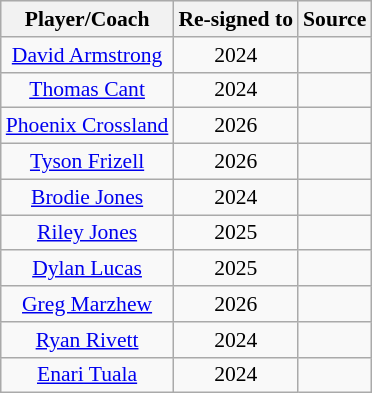<table class="wikitable sortable" style="text-align: center; font-size:90%">
<tr style="background:#efefef;">
<th>Player/Coach</th>
<th>Re-signed to</th>
<th>Source</th>
</tr>
<tr>
<td><a href='#'>David Armstrong</a></td>
<td>2024</td>
<td></td>
</tr>
<tr>
<td><a href='#'>Thomas Cant</a></td>
<td>2024</td>
<td></td>
</tr>
<tr>
<td><a href='#'>Phoenix Crossland</a></td>
<td>2026</td>
<td></td>
</tr>
<tr>
<td><a href='#'>Tyson Frizell</a></td>
<td>2026</td>
<td></td>
</tr>
<tr>
<td><a href='#'>Brodie Jones</a></td>
<td>2024</td>
<td></td>
</tr>
<tr>
<td><a href='#'>Riley Jones</a></td>
<td>2025</td>
<td></td>
</tr>
<tr>
<td><a href='#'>Dylan Lucas</a></td>
<td>2025</td>
<td></td>
</tr>
<tr>
<td><a href='#'>Greg Marzhew</a></td>
<td>2026</td>
<td></td>
</tr>
<tr>
<td><a href='#'>Ryan Rivett</a></td>
<td>2024</td>
<td></td>
</tr>
<tr>
<td><a href='#'>Enari Tuala</a></td>
<td>2024</td>
<td></td>
</tr>
</table>
